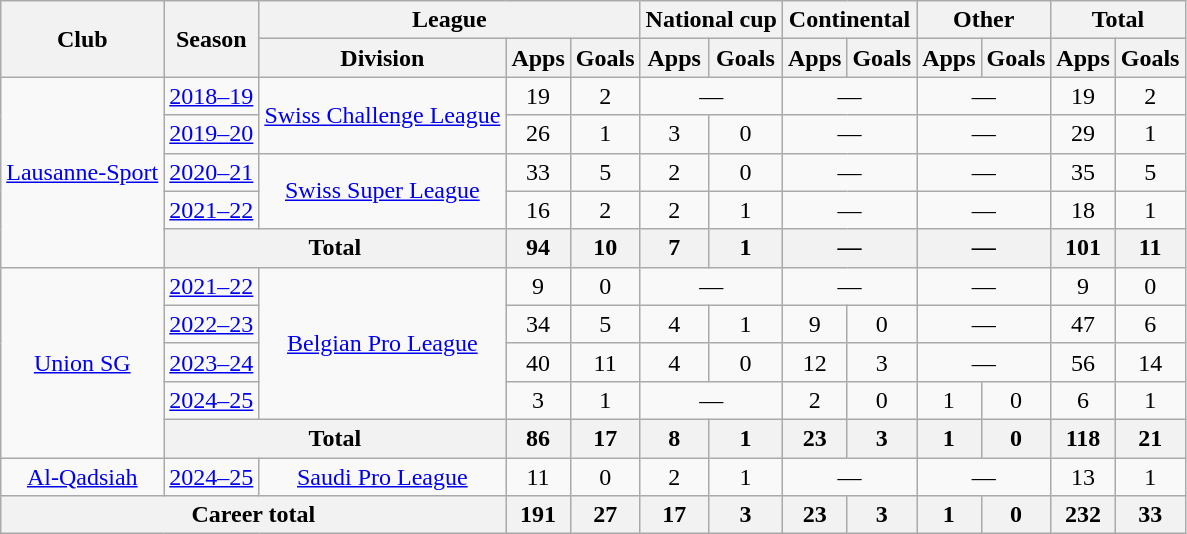<table class="wikitable" style="text-align:center">
<tr>
<th rowspan="2">Club</th>
<th rowspan="2">Season</th>
<th colspan="3">League</th>
<th colspan="2">National cup</th>
<th colspan="2">Continental</th>
<th colspan="2">Other</th>
<th colspan="2">Total</th>
</tr>
<tr>
<th>Division</th>
<th>Apps</th>
<th>Goals</th>
<th>Apps</th>
<th>Goals</th>
<th>Apps</th>
<th>Goals</th>
<th>Apps</th>
<th>Goals</th>
<th>Apps</th>
<th>Goals</th>
</tr>
<tr>
<td rowspan="5"><a href='#'>Lausanne-Sport</a></td>
<td><a href='#'>2018–19</a></td>
<td rowspan="2"><a href='#'>Swiss Challenge League</a></td>
<td>19</td>
<td>2</td>
<td colspan="2">—</td>
<td colspan="2">—</td>
<td colspan="2">—</td>
<td>19</td>
<td>2</td>
</tr>
<tr>
<td><a href='#'>2019–20</a></td>
<td>26</td>
<td>1</td>
<td>3</td>
<td>0</td>
<td colspan="2">—</td>
<td colspan="2">—</td>
<td>29</td>
<td>1</td>
</tr>
<tr>
<td><a href='#'>2020–21</a></td>
<td rowspan="2"><a href='#'>Swiss Super League</a></td>
<td>33</td>
<td>5</td>
<td>2</td>
<td>0</td>
<td colspan="2">—</td>
<td colspan="2">—</td>
<td>35</td>
<td>5</td>
</tr>
<tr>
<td><a href='#'>2021–22</a></td>
<td>16</td>
<td>2</td>
<td>2</td>
<td>1</td>
<td colspan="2">—</td>
<td colspan="2">—</td>
<td>18</td>
<td>1</td>
</tr>
<tr>
<th colspan="2">Total</th>
<th>94</th>
<th>10</th>
<th>7</th>
<th>1</th>
<th colspan="2">—</th>
<th colspan="2">—</th>
<th>101</th>
<th>11</th>
</tr>
<tr>
<td rowspan="5"><a href='#'>Union SG</a></td>
<td><a href='#'>2021–22</a></td>
<td rowspan="4"><a href='#'>Belgian Pro League</a></td>
<td>9</td>
<td>0</td>
<td colspan="2">—</td>
<td colspan="2">—</td>
<td colspan="2">—</td>
<td>9</td>
<td>0</td>
</tr>
<tr>
<td><a href='#'>2022–23</a></td>
<td>34</td>
<td>5</td>
<td>4</td>
<td>1</td>
<td>9</td>
<td>0</td>
<td colspan="2">—</td>
<td>47</td>
<td>6</td>
</tr>
<tr>
<td><a href='#'>2023–24</a></td>
<td>40</td>
<td>11</td>
<td>4</td>
<td>0</td>
<td>12</td>
<td>3</td>
<td colspan="2">—</td>
<td>56</td>
<td>14</td>
</tr>
<tr>
<td><a href='#'>2024–25</a></td>
<td>3</td>
<td>1</td>
<td colspan="2">—</td>
<td>2</td>
<td>0</td>
<td>1</td>
<td>0</td>
<td>6</td>
<td>1</td>
</tr>
<tr>
<th colspan="2">Total</th>
<th>86</th>
<th>17</th>
<th>8</th>
<th>1</th>
<th>23</th>
<th>3</th>
<th>1</th>
<th>0</th>
<th>118</th>
<th>21</th>
</tr>
<tr>
<td><a href='#'>Al-Qadsiah</a></td>
<td><a href='#'>2024–25</a></td>
<td><a href='#'>Saudi Pro League</a></td>
<td>11</td>
<td>0</td>
<td>2</td>
<td>1</td>
<td colspan="2">—</td>
<td colspan="2">—</td>
<td>13</td>
<td>1</td>
</tr>
<tr>
<th colspan="3">Career total</th>
<th>191</th>
<th>27</th>
<th>17</th>
<th>3</th>
<th>23</th>
<th>3</th>
<th>1</th>
<th>0</th>
<th>232</th>
<th>33</th>
</tr>
</table>
